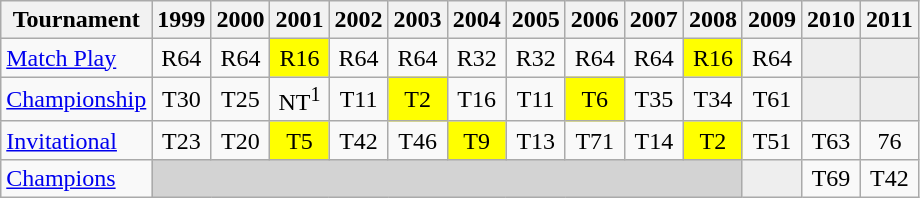<table class="wikitable" style="text-align:center;">
<tr>
<th>Tournament</th>
<th>1999</th>
<th>2000</th>
<th>2001</th>
<th>2002</th>
<th>2003</th>
<th>2004</th>
<th>2005</th>
<th>2006</th>
<th>2007</th>
<th>2008</th>
<th>2009</th>
<th>2010</th>
<th>2011</th>
</tr>
<tr>
<td align="left"><a href='#'>Match Play</a></td>
<td>R64</td>
<td>R64</td>
<td style="background:yellow;">R16</td>
<td>R64</td>
<td>R64</td>
<td>R32</td>
<td>R32</td>
<td>R64</td>
<td>R64</td>
<td style="background:yellow;">R16</td>
<td>R64</td>
<td style="background:#eeeeee;"></td>
<td style="background:#eeeeee;"></td>
</tr>
<tr>
<td align="left"><a href='#'>Championship</a></td>
<td>T30</td>
<td>T25</td>
<td>NT<sup>1</sup></td>
<td>T11</td>
<td style="background:yellow;">T2</td>
<td>T16</td>
<td>T11</td>
<td style="background:yellow;">T6</td>
<td>T35</td>
<td>T34</td>
<td>T61</td>
<td style="background:#eeeeee;"></td>
<td style="background:#eeeeee;"></td>
</tr>
<tr>
<td align="left"><a href='#'>Invitational</a></td>
<td>T23</td>
<td>T20</td>
<td style="background:yellow;">T5</td>
<td>T42</td>
<td>T46</td>
<td style="background:yellow;">T9</td>
<td>T13</td>
<td>T71</td>
<td>T14</td>
<td style="background:yellow;">T2</td>
<td>T51</td>
<td>T63</td>
<td>76</td>
</tr>
<tr>
<td align="left"><a href='#'>Champions</a></td>
<td colspan=10 style="background:#D3D3D3;"></td>
<td style="background:#eeeeee;"></td>
<td>T69</td>
<td>T42</td>
</tr>
</table>
